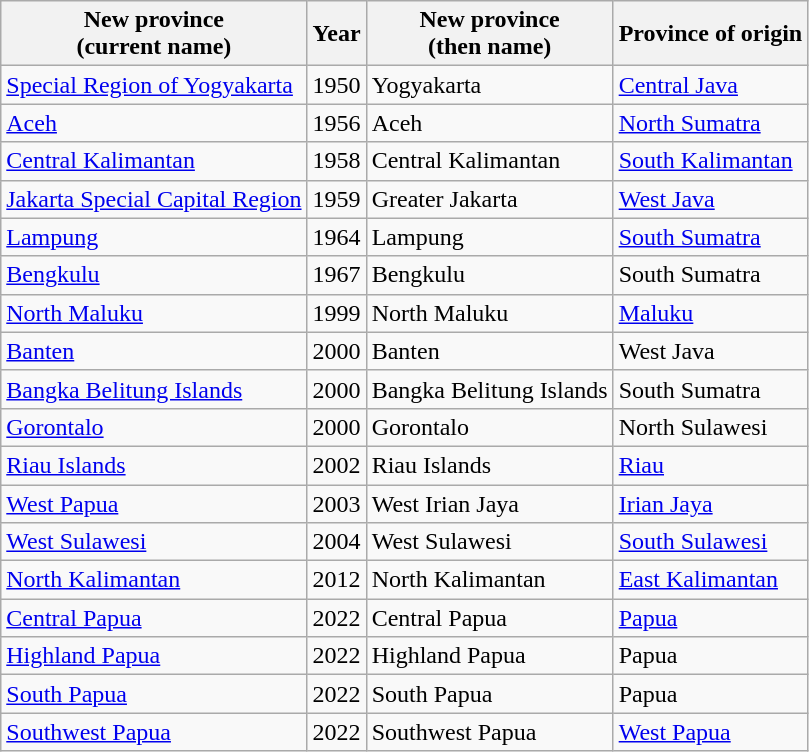<table class="wikitable sortable">
<tr>
<th>New province<br>(current name)</th>
<th>Year</th>
<th>New province<br>(then name)</th>
<th>Province of origin</th>
</tr>
<tr>
<td><a href='#'>Special Region of Yogyakarta</a></td>
<td>1950</td>
<td>Yogyakarta</td>
<td><a href='#'>Central Java</a></td>
</tr>
<tr>
<td><a href='#'>Aceh</a></td>
<td>1956</td>
<td>Aceh</td>
<td><a href='#'>North Sumatra</a></td>
</tr>
<tr>
<td><a href='#'>Central Kalimantan</a></td>
<td>1958</td>
<td>Central Kalimantan</td>
<td><a href='#'>South Kalimantan</a></td>
</tr>
<tr>
<td><a href='#'>Jakarta Special Capital Region</a></td>
<td>1959</td>
<td>Greater Jakarta</td>
<td><a href='#'>West Java</a></td>
</tr>
<tr>
<td><a href='#'>Lampung</a></td>
<td>1964</td>
<td>Lampung</td>
<td><a href='#'>South Sumatra</a></td>
</tr>
<tr>
<td><a href='#'>Bengkulu</a></td>
<td>1967</td>
<td>Bengkulu</td>
<td>South Sumatra</td>
</tr>
<tr>
<td><a href='#'>North Maluku</a></td>
<td>1999</td>
<td>North Maluku</td>
<td><a href='#'>Maluku</a></td>
</tr>
<tr>
<td><a href='#'>Banten</a></td>
<td>2000</td>
<td>Banten</td>
<td>West Java</td>
</tr>
<tr>
<td><a href='#'>Bangka Belitung Islands</a></td>
<td>2000</td>
<td>Bangka Belitung Islands</td>
<td>South Sumatra</td>
</tr>
<tr>
<td><a href='#'>Gorontalo</a></td>
<td>2000</td>
<td>Gorontalo</td>
<td>North Sulawesi</td>
</tr>
<tr>
<td><a href='#'>Riau Islands</a></td>
<td>2002</td>
<td>Riau Islands</td>
<td><a href='#'>Riau</a></td>
</tr>
<tr>
<td><a href='#'>West Papua</a></td>
<td>2003</td>
<td>West Irian Jaya</td>
<td><a href='#'>Irian Jaya</a></td>
</tr>
<tr>
<td><a href='#'>West Sulawesi</a></td>
<td>2004</td>
<td>West Sulawesi</td>
<td><a href='#'>South Sulawesi</a></td>
</tr>
<tr>
<td><a href='#'>North Kalimantan</a></td>
<td>2012</td>
<td>North Kalimantan</td>
<td><a href='#'>East Kalimantan</a></td>
</tr>
<tr>
<td><a href='#'>Central Papua</a></td>
<td>2022</td>
<td>Central Papua</td>
<td><a href='#'>Papua</a></td>
</tr>
<tr>
<td><a href='#'>Highland Papua</a></td>
<td>2022</td>
<td>Highland Papua</td>
<td>Papua</td>
</tr>
<tr>
<td><a href='#'>South Papua</a></td>
<td>2022</td>
<td>South Papua</td>
<td>Papua</td>
</tr>
<tr>
<td><a href='#'>Southwest Papua</a></td>
<td>2022</td>
<td>Southwest Papua</td>
<td><a href='#'>West Papua</a></td>
</tr>
</table>
